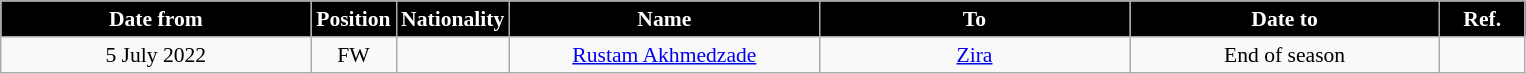<table class="wikitable" style="text-align:center; font-size:90%; ">
<tr>
<th style="background:#000000; color:#fff; width:200px;">Date from</th>
<th style="background:#000000; color:#fff; width:50px;">Position</th>
<th style="background:#000000; color:#fff; width:50px;">Nationality</th>
<th style="background:#000000; color:#fff; width:200px;">Name</th>
<th style="background:#000000; color:#fff; width:200px;">To</th>
<th style="background:#000000; color:#fff; width:200px;">Date to</th>
<th style="background:#000000; color:#fff; width:50px;">Ref.</th>
</tr>
<tr>
<td>5 July 2022</td>
<td>FW</td>
<td></td>
<td><a href='#'>Rustam Akhmedzade</a></td>
<td><a href='#'>Zira</a></td>
<td>End of season</td>
<td></td>
</tr>
</table>
